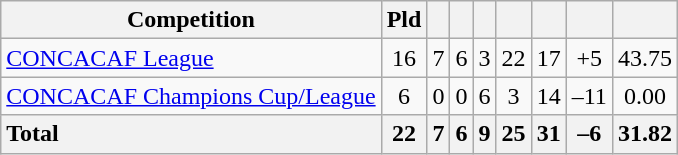<table class="wikitable sortable" style="text-align:center;">
<tr>
<th>Competition</th>
<th>Pld</th>
<th></th>
<th></th>
<th></th>
<th></th>
<th></th>
<th></th>
<th></th>
</tr>
<tr>
<td style="text-align:left;"><a href='#'>CONCACAF League</a></td>
<td>16</td>
<td>7</td>
<td>6</td>
<td>3</td>
<td>22</td>
<td>17</td>
<td>+5</td>
<td>43.75</td>
</tr>
<tr>
<td style="text-align:left;"><a href='#'>CONCACAF Champions Cup/League</a></td>
<td>6</td>
<td>0</td>
<td>0</td>
<td>6</td>
<td>3</td>
<td>14</td>
<td>–11</td>
<td>0.00</td>
</tr>
<tr>
<th style="text-align:left;">Total</th>
<th>22</th>
<th>7</th>
<th>6</th>
<th>9</th>
<th>25</th>
<th>31</th>
<th>–6</th>
<th>31.82</th>
</tr>
</table>
